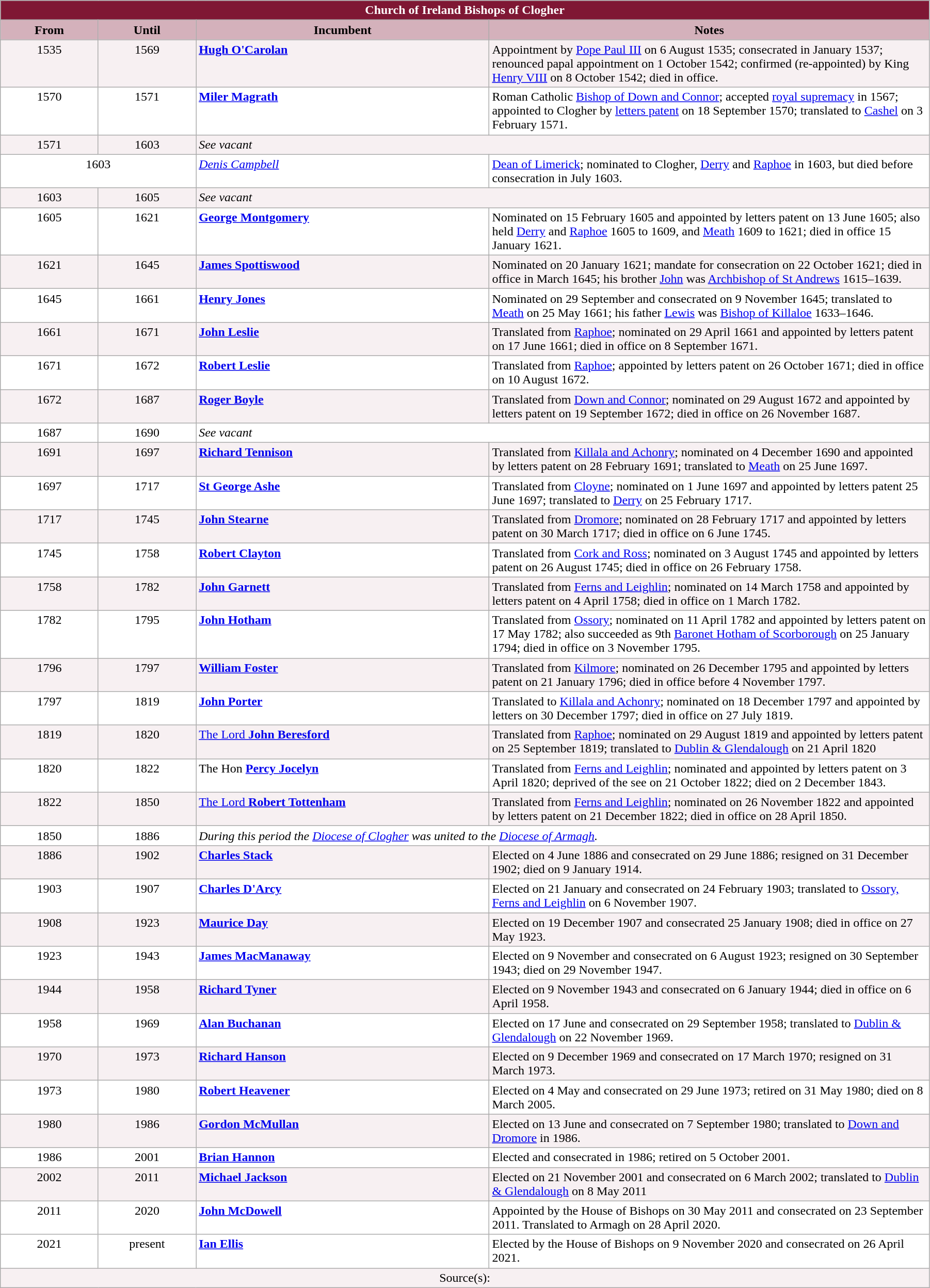<table class="wikitable" style="width:95%;">
<tr>
<th colspan="4" style="background:#7f1734; color:white;">Church of Ireland Bishops of Clogher</th>
</tr>
<tr>
<th style="background:#d4b1bb; width:10%;">From</th>
<th style="background:#d4b1bb; width:10%;">Until</th>
<th style="background:#d4b1bb; width:30%;">Incumbent</th>
<th style="background:#d4b1bb; width:45%;">Notes</th>
</tr>
<tr style="vertical-align:top; background:#f7f0f2;">
<td style="text-align: center;">1535</td>
<td style="text-align: center;">1569</td>
<td><strong><a href='#'>Hugh O'Carolan</a></strong></td>
<td>Appointment by <a href='#'>Pope Paul III</a> on 6 August 1535; consecrated in January 1537; renounced papal appointment on 1 October 1542; confirmed (re-appointed) by King <a href='#'>Henry VIII</a> on 8 October 1542; died in office.</td>
</tr>
<tr style="vertical-align:top; background:white;">
<td style="text-align: center;">1570</td>
<td style="text-align: center;">1571</td>
<td><strong><a href='#'>Miler Magrath</a></strong></td>
<td>Roman Catholic <a href='#'>Bishop of Down and Connor</a>; accepted <a href='#'>royal supremacy</a> in 1567; appointed to Clogher by <a href='#'>letters patent</a> on 18 September 1570; translated to <a href='#'>Cashel</a> on 3 February 1571.</td>
</tr>
<tr style="vertical-align:top; background:#f7f0f2;">
<td style="text-align: center;">1571</td>
<td style="text-align: center;">1603</td>
<td colspan="2"><em>See vacant</em></td>
</tr>
<tr style="vertical-align:top; background:white;">
<td style="text-align: center;" colspan="2">1603</td>
<td><em><a href='#'>Denis Campbell</a></em></td>
<td><a href='#'>Dean of Limerick</a>; nominated to Clogher, <a href='#'>Derry</a> and <a href='#'>Raphoe</a> in 1603, but died before consecration in July 1603.</td>
</tr>
<tr style="vertical-align:top; background:#f7f0f2;">
<td style="text-align: center;">1603</td>
<td style="text-align: center;">1605</td>
<td colspan="2"><em>See vacant</em></td>
</tr>
<tr style="vertical-align:top; background:white;">
<td style="text-align: center;">1605</td>
<td style="text-align: center;">1621</td>
<td><strong><a href='#'>George Montgomery</a></strong></td>
<td>Nominated on 15 February 1605 and appointed by letters patent on 13 June 1605; also held <a href='#'>Derry</a> and <a href='#'>Raphoe</a> 1605 to 1609, and <a href='#'>Meath</a> 1609 to 1621; died in office 15 January 1621.</td>
</tr>
<tr style="vertical-align:top; background:#f7f0f2;">
<td style="text-align: center;">1621</td>
<td style="text-align: center;">1645</td>
<td><strong><a href='#'>James Spottiswood</a></strong></td>
<td>Nominated on 20 January 1621; mandate for consecration on 22 October 1621; died in office in March 1645; his brother <a href='#'>John</a> was <a href='#'>Archbishop of St Andrews</a> 1615–1639.</td>
</tr>
<tr style="vertical-align:top; background:white;">
<td style="text-align: center;">1645</td>
<td style="text-align: center;">1661</td>
<td><strong><a href='#'>Henry Jones</a></strong></td>
<td>Nominated on 29 September and consecrated on 9 November 1645; translated to <a href='#'>Meath</a> on 25 May 1661; his father <a href='#'>Lewis</a> was <a href='#'>Bishop of Killaloe</a> 1633–1646.</td>
</tr>
<tr style="vertical-align:top; background:#f7f0f2;">
<td style="text-align: center;">1661</td>
<td style="text-align: center;">1671</td>
<td><strong><a href='#'>John Leslie</a></strong></td>
<td>Translated from <a href='#'>Raphoe</a>; nominated on 29 April 1661 and appointed by letters patent on 17 June 1661; died in office on 8 September 1671.</td>
</tr>
<tr style="vertical-align:top; background:white;">
<td style="text-align: center;">1671</td>
<td style="text-align: center;">1672</td>
<td><strong><a href='#'>Robert Leslie</a></strong></td>
<td>Translated from <a href='#'>Raphoe</a>; appointed by letters patent on 26 October 1671; died in office on 10 August 1672.</td>
</tr>
<tr style="vertical-align:top; background:#f7f0f2;">
<td style="text-align: center;">1672</td>
<td style="text-align: center;">1687</td>
<td><strong><a href='#'>Roger Boyle</a></strong></td>
<td>Translated from <a href='#'>Down and Connor</a>; nominated on 29 August 1672 and appointed by letters patent on 19 September 1672; died in office on 26 November 1687.</td>
</tr>
<tr style="vertical-align:top; background:white;">
<td style="text-align: center;">1687</td>
<td style="text-align: center;">1690</td>
<td colspan="2"><em>See vacant</em></td>
</tr>
<tr style="vertical-align:top; background:#f7f0f2;">
<td style="text-align: center;">1691</td>
<td style="text-align: center;">1697</td>
<td><strong><a href='#'>Richard Tennison</a></strong></td>
<td>Translated from <a href='#'>Killala and Achonry</a>; nominated on 4 December 1690 and appointed by letters patent on 28 February 1691; translated to <a href='#'>Meath</a> on 25 June 1697.</td>
</tr>
<tr style="vertical-align:top; background:white;">
<td style="text-align: center;">1697</td>
<td style="text-align: center;">1717</td>
<td><strong><a href='#'>St George Ashe</a></strong></td>
<td>Translated from <a href='#'>Cloyne</a>; nominated on 1 June 1697 and appointed by letters patent 25 June 1697; translated to <a href='#'>Derry</a> on 25 February 1717.</td>
</tr>
<tr style="vertical-align:top; background:#f7f0f2;">
<td style="text-align: center;">1717</td>
<td style="text-align: center;">1745</td>
<td><strong><a href='#'>John Stearne</a></strong></td>
<td>Translated from <a href='#'>Dromore</a>; nominated on 28 February 1717 and appointed by letters patent on 30 March 1717; died in office on 6 June 1745.</td>
</tr>
<tr style="vertical-align:top; background:white;">
<td style="text-align: center;">1745</td>
<td style="text-align: center;">1758</td>
<td><strong><a href='#'>Robert Clayton</a></strong></td>
<td>Translated from <a href='#'>Cork and Ross</a>; nominated on 3 August 1745 and appointed by letters patent on 26 August 1745; died in office on 26 February 1758.</td>
</tr>
<tr style="vertical-align:top; background:#f7f0f2;">
<td style="text-align: center;">1758</td>
<td style="text-align: center;">1782</td>
<td><strong><a href='#'>John Garnett</a></strong></td>
<td>Translated from <a href='#'>Ferns and Leighlin</a>; nominated on 14 March 1758 and appointed by letters patent on 4 April 1758; died in office on 1 March 1782.</td>
</tr>
<tr style="vertical-align:top; background:white;">
<td style="text-align: center;">1782</td>
<td style="text-align: center;">1795</td>
<td><strong><a href='#'>John Hotham</a></strong></td>
<td>Translated from <a href='#'>Ossory</a>; nominated on 11 April 1782 and appointed by letters patent on 17 May 1782; also succeeded as 9th <a href='#'>Baronet Hotham of Scorborough</a> on 25 January 1794; died in office on 3 November 1795.</td>
</tr>
<tr style="vertical-align:top; background:#f7f0f2;">
<td style="text-align: center;">1796</td>
<td style="text-align: center;">1797</td>
<td><strong><a href='#'>William Foster</a></strong></td>
<td>Translated from <a href='#'>Kilmore</a>; nominated on 26 December 1795 and appointed by letters patent on 21 January 1796; died in office before 4 November 1797.</td>
</tr>
<tr style="vertical-align:top; background:white;">
<td style="text-align: center;">1797</td>
<td style="text-align: center;">1819</td>
<td><strong><a href='#'>John Porter</a></strong></td>
<td>Translated to <a href='#'>Killala and Achonry</a>; nominated on 18 December 1797 and appointed by letters on 30 December 1797; died in office on 27 July 1819.</td>
</tr>
<tr style="vertical-align:top; background:#f7f0f2;">
<td style="text-align: center;">1819</td>
<td style="text-align: center;">1820</td>
<td><a href='#'>The Lord <strong>John Beresford</strong></a></td>
<td>Translated from <a href='#'>Raphoe</a>; nominated on 29 August 1819 and appointed by letters patent on 25 September 1819; translated to <a href='#'>Dublin & Glendalough</a> on 21 April 1820</td>
</tr>
<tr style="vertical-align:top; background:white;">
<td style="text-align: center;">1820</td>
<td style="text-align: center;">1822</td>
<td>The Hon <strong><a href='#'>Percy Jocelyn</a></strong></td>
<td>Translated from <a href='#'>Ferns and Leighlin</a>; nominated and appointed by letters patent on 3 April 1820; deprived of the see on 21 October 1822; died on 2 December 1843.</td>
</tr>
<tr style="vertical-align:top; background:#f7f0f2;">
<td style="text-align: center;">1822</td>
<td style="text-align: center;">1850</td>
<td><a href='#'>The Lord <strong>Robert Tottenham</strong></a></td>
<td>Translated from <a href='#'>Ferns and Leighlin</a>; nominated on 26 November 1822 and appointed by letters patent on 21 December 1822; died in office on 28 April 1850.</td>
</tr>
<tr style="vertical-align:top; background:white;">
<td style="text-align: center;">1850</td>
<td style="text-align: center;">1886</td>
<td colspan="2"><em>During this period the <a href='#'>Diocese of Clogher</a> was united to the <a href='#'>Diocese of Armagh</a>.</em></td>
</tr>
<tr style="vertical-align:top; background:#f7f0f2;">
<td style="text-align: center;">1886</td>
<td style="text-align: center;">1902</td>
<td><strong><a href='#'>Charles Stack</a></strong></td>
<td>Elected on 4 June 1886 and consecrated on 29 June 1886; resigned on 31 December 1902; died on 9 January 1914.</td>
</tr>
<tr style="vertical-align:top; background:white;">
<td style="text-align: center;">1903</td>
<td style="text-align: center;">1907</td>
<td><strong><a href='#'>Charles D'Arcy</a></strong></td>
<td>Elected on 21 January and consecrated on 24 February 1903; translated to <a href='#'>Ossory, Ferns and Leighlin</a> on 6 November 1907.</td>
</tr>
<tr style="vertical-align:top; background:#f7f0f2;">
<td style="text-align: center;">1908</td>
<td style="text-align: center;">1923</td>
<td><strong><a href='#'>Maurice Day</a></strong></td>
<td>Elected on 19 December 1907 and consecrated 25 January 1908; died in office on 27 May 1923.</td>
</tr>
<tr style="vertical-align:top; background:white;">
<td style="text-align: center;">1923</td>
<td style="text-align: center;">1943</td>
<td><strong><a href='#'>James MacManaway</a></strong></td>
<td>Elected on 9 November and consecrated on 6 August 1923; resigned on 30 September 1943; died on 29 November 1947.</td>
</tr>
<tr style="vertical-align:top; background:#f7f0f2;">
<td style="text-align: center;">1944</td>
<td style="text-align: center;">1958</td>
<td><strong><a href='#'>Richard Tyner</a></strong></td>
<td>Elected on 9 November 1943 and consecrated on 6 January 1944; died in office on 6 April 1958.</td>
</tr>
<tr style="vertical-align:top; background:white;">
<td style="text-align: center;">1958</td>
<td style="text-align: center;">1969</td>
<td><strong><a href='#'>Alan Buchanan</a></strong></td>
<td>Elected on 17 June and consecrated on 29 September 1958; translated to <a href='#'>Dublin & Glendalough</a> on 22 November 1969.</td>
</tr>
<tr style="vertical-align:top; background:#f7f0f2;">
<td style="text-align: center;">1970</td>
<td style="text-align: center;">1973</td>
<td><strong><a href='#'>Richard Hanson</a></strong></td>
<td>Elected on 9 December 1969 and consecrated on 17 March 1970; resigned on 31 March 1973.</td>
</tr>
<tr style="vertical-align:top; background:white;">
<td style="text-align: center;">1973</td>
<td style="text-align: center;">1980</td>
<td><strong><a href='#'>Robert Heavener</a></strong></td>
<td>Elected on 4 May and consecrated on 29 June 1973; retired on 31 May 1980; died on 8 March 2005.</td>
</tr>
<tr style="vertical-align:top; background:#f7f0f2;">
<td style="text-align: center;">1980</td>
<td style="text-align: center;">1986</td>
<td><strong><a href='#'>Gordon McMullan</a></strong></td>
<td>Elected on 13 June and consecrated on 7 September 1980; translated to <a href='#'>Down and Dromore</a> in 1986.</td>
</tr>
<tr style="vertical-align:top; background:white;">
<td style="text-align: center;">1986</td>
<td style="text-align: center;">2001</td>
<td><strong><a href='#'>Brian Hannon</a></strong></td>
<td>Elected and consecrated in 1986; retired on 5 October 2001.</td>
</tr>
<tr style="vertical-align:top; background:#f7f0f2;">
<td style="text-align: center;">2002</td>
<td style="text-align: center;">2011</td>
<td><strong><a href='#'>Michael Jackson</a></strong></td>
<td>Elected on 21 November 2001 and consecrated on 6 March 2002; translated to <a href='#'>Dublin & Glendalough</a> on 8 May 2011</td>
</tr>
<tr style="vertical-align:top; background:white;">
<td style="text-align: center;">2011</td>
<td style="text-align: center;">2020</td>
<td><strong><a href='#'>John McDowell</a></strong></td>
<td>Appointed by the House of Bishops on 30 May 2011 and consecrated on 23 September 2011. Translated to Armagh on 28 April 2020.</td>
</tr>
<tr style="vertical-align:top; background:white;">
<td style="text-align: center;">2021</td>
<td style="text-align: center;">present</td>
<td><strong><a href='#'>Ian Ellis</a></strong></td>
<td>Elected by the House of Bishops on 9 November 2020 and consecrated on 26 April 2021.</td>
</tr>
<tr style="vertical-align:top; background:#f7f0f2;">
<td colspan="4" style="text-align: center;">Source(s):</td>
</tr>
</table>
